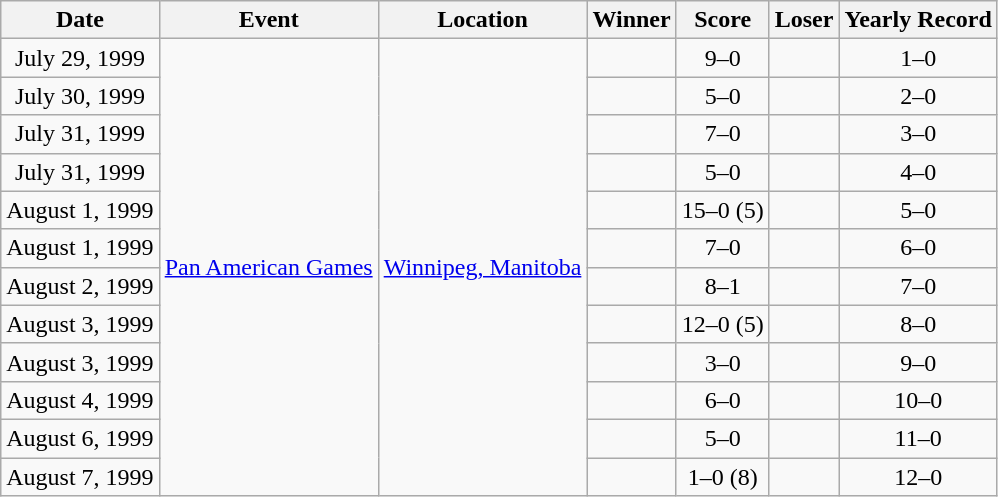<table class="wikitable">
<tr>
<th>Date</th>
<th>Event</th>
<th>Location</th>
<th>Winner</th>
<th>Score</th>
<th>Loser</th>
<th>Yearly Record</th>
</tr>
<tr align=center>
<td>July 29, 1999</td>
<td rowspan=12><a href='#'>Pan American Games</a></td>
<td rowspan=12><a href='#'>Winnipeg, Manitoba</a></td>
<td></td>
<td>9–0</td>
<td></td>
<td>1–0</td>
</tr>
<tr align=center>
<td>July 30, 1999</td>
<td></td>
<td>5–0</td>
<td></td>
<td>2–0</td>
</tr>
<tr align=center>
<td>July 31, 1999</td>
<td></td>
<td>7–0</td>
<td></td>
<td>3–0</td>
</tr>
<tr align=center>
<td>July 31, 1999</td>
<td></td>
<td>5–0</td>
<td></td>
<td>4–0</td>
</tr>
<tr align=center>
<td>August 1, 1999</td>
<td></td>
<td>15–0 (5)</td>
<td></td>
<td>5–0</td>
</tr>
<tr align=center>
<td>August 1, 1999</td>
<td></td>
<td>7–0</td>
<td></td>
<td>6–0</td>
</tr>
<tr align=center>
<td>August 2, 1999</td>
<td></td>
<td>8–1</td>
<td></td>
<td>7–0</td>
</tr>
<tr align=center>
<td>August 3, 1999</td>
<td></td>
<td>12–0 (5)</td>
<td></td>
<td>8–0</td>
</tr>
<tr align=center>
<td>August 3, 1999</td>
<td></td>
<td>3–0</td>
<td></td>
<td>9–0</td>
</tr>
<tr align=center>
<td>August 4, 1999</td>
<td></td>
<td>6–0</td>
<td></td>
<td>10–0</td>
</tr>
<tr align=center>
<td>August 6, 1999</td>
<td></td>
<td>5–0</td>
<td></td>
<td>11–0</td>
</tr>
<tr align=center>
<td>August 7, 1999</td>
<td></td>
<td>1–0 (8)</td>
<td></td>
<td>12–0</td>
</tr>
</table>
